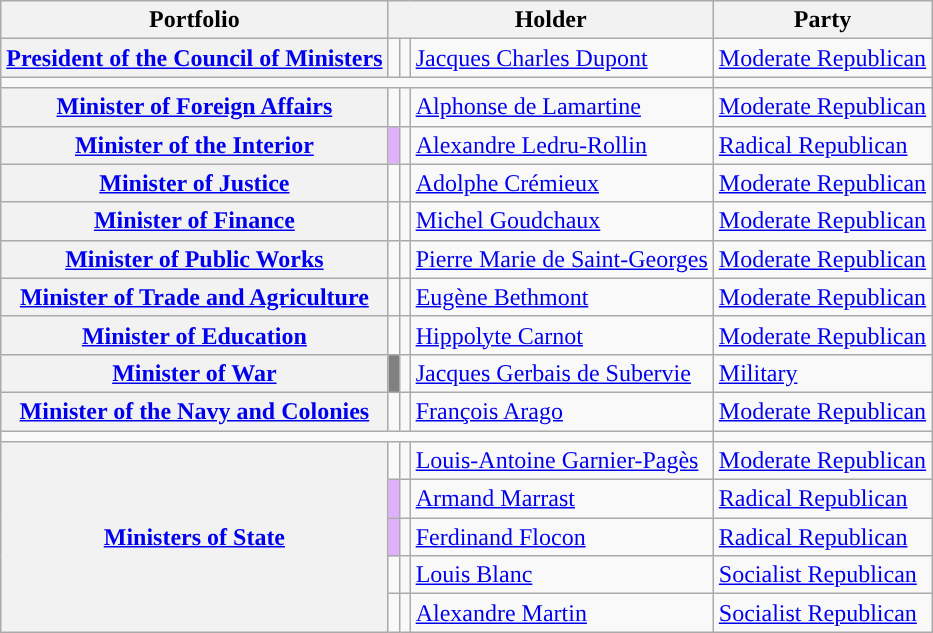<table class="wikitable">
<tr>
<th>Portfolio</th>
<th colspan=3>Holder</th>
<th>Party</th>
</tr>
<tr>
<th><a href='#'>President of the Council of Ministers</a></th>
<td style="background:"></td>
<td></td>
<td><a href='#'>Jacques Charles Dupont</a></td>
<td><a href='#'>Moderate Republican</a></td>
</tr>
<tr>
<td colspan=4></td>
</tr>
<tr>
<th><a href='#'>Minister of Foreign Affairs</a></th>
<td style="background:"></td>
<td></td>
<td><a href='#'>Alphonse de Lamartine</a></td>
<td><a href='#'>Moderate Republican</a></td>
</tr>
<tr>
<th><a href='#'>Minister of the Interior</a></th>
<td style="background:#E0B0FF;"></td>
<td></td>
<td><a href='#'>Alexandre Ledru-Rollin</a></td>
<td><a href='#'>Radical Republican</a></td>
</tr>
<tr>
<th><a href='#'>Minister of Justice</a></th>
<td style="background:"></td>
<td></td>
<td><a href='#'>Adolphe Crémieux</a></td>
<td><a href='#'>Moderate Republican</a></td>
</tr>
<tr>
<th><a href='#'>Minister of Finance</a></th>
<td style="background:"></td>
<td></td>
<td><a href='#'>Michel Goudchaux</a></td>
<td><a href='#'>Moderate Republican</a></td>
</tr>
<tr>
<th><a href='#'>Minister of Public Works</a></th>
<td style="background:"></td>
<td></td>
<td><a href='#'>Pierre Marie de Saint-Georges</a></td>
<td><a href='#'>Moderate Republican</a></td>
</tr>
<tr>
<th><a href='#'>Minister of Trade and Agriculture</a></th>
<td style="background:"></td>
<td></td>
<td><a href='#'>Eugène Bethmont</a></td>
<td><a href='#'>Moderate Republican</a></td>
</tr>
<tr>
<th><a href='#'>Minister of Education</a></th>
<td style="background:"></td>
<td></td>
<td><a href='#'>Hippolyte Carnot</a></td>
<td><a href='#'>Moderate Republican</a></td>
</tr>
<tr>
<th><a href='#'>Minister of War</a></th>
<td style="background:#808080;"></td>
<td></td>
<td><a href='#'>Jacques Gerbais de Subervie</a></td>
<td><a href='#'>Military</a></td>
</tr>
<tr>
<th><a href='#'>Minister of the Navy and Colonies</a></th>
<td style="background:"></td>
<td></td>
<td><a href='#'>François Arago</a></td>
<td><a href='#'>Moderate Republican</a></td>
</tr>
<tr>
<td colspan=4></td>
</tr>
<tr>
<th rowspan=5><a href='#'>Ministers of State</a></th>
<td style="background:"></td>
<td></td>
<td><a href='#'>Louis-Antoine Garnier-Pagès</a></td>
<td><a href='#'>Moderate Republican</a></td>
</tr>
<tr>
<td style="background:#E0B0FF;"></td>
<td></td>
<td><a href='#'>Armand Marrast</a></td>
<td><a href='#'>Radical Republican</a></td>
</tr>
<tr>
<td style="background:#E0B0FF;"></td>
<td></td>
<td><a href='#'>Ferdinand Flocon</a></td>
<td><a href='#'>Radical Republican</a></td>
</tr>
<tr>
<td style="background:"></td>
<td></td>
<td><a href='#'>Louis Blanc</a></td>
<td><a href='#'>Socialist Republican</a></td>
</tr>
<tr>
<td style="background:"></td>
<td></td>
<td><a href='#'>Alexandre Martin</a></td>
<td><a href='#'>Socialist Republican</a></td>
</tr>
</table>
